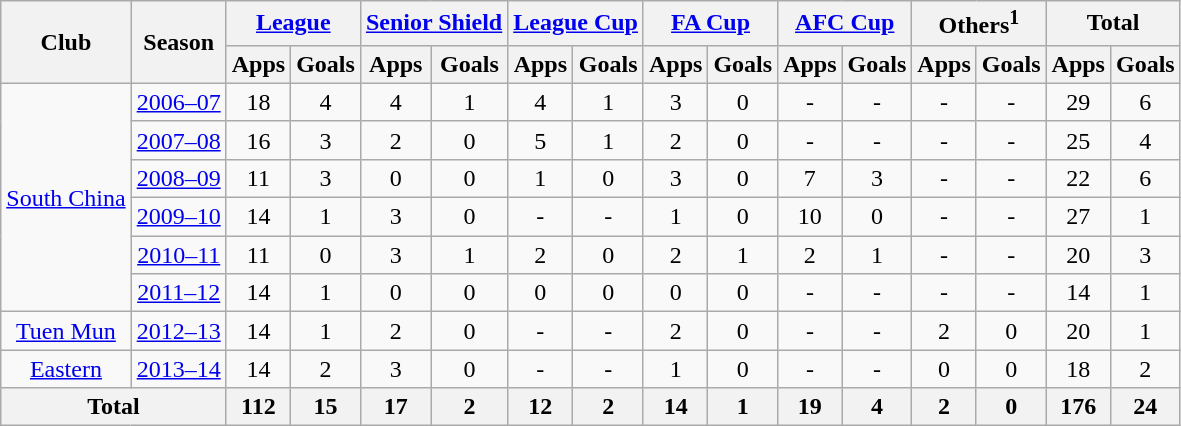<table class="wikitable" style="text-align: center;">
<tr>
<th rowspan="2">Club</th>
<th rowspan="2">Season</th>
<th colspan="2"><a href='#'>League</a></th>
<th colspan="2"><a href='#'>Senior Shield</a></th>
<th colspan="2"><a href='#'>League Cup</a></th>
<th colspan="2"><a href='#'>FA Cup</a></th>
<th colspan="2"><a href='#'>AFC Cup</a></th>
<th colspan="2">Others<sup>1</sup></th>
<th colspan="2">Total</th>
</tr>
<tr>
<th>Apps</th>
<th>Goals</th>
<th>Apps</th>
<th>Goals</th>
<th>Apps</th>
<th>Goals</th>
<th>Apps</th>
<th>Goals</th>
<th>Apps</th>
<th>Goals</th>
<th>Apps</th>
<th>Goals</th>
<th>Apps</th>
<th>Goals</th>
</tr>
<tr>
<td rowspan="6" valign="center"><a href='#'>South China</a></td>
<td><a href='#'>2006–07</a></td>
<td>18</td>
<td>4</td>
<td>4</td>
<td>1</td>
<td>4</td>
<td>1</td>
<td>3</td>
<td>0</td>
<td>-</td>
<td>-</td>
<td>-</td>
<td>-</td>
<td>29</td>
<td>6</td>
</tr>
<tr>
<td><a href='#'>2007–08</a></td>
<td>16</td>
<td>3</td>
<td>2</td>
<td>0</td>
<td>5</td>
<td>1</td>
<td>2</td>
<td>0</td>
<td>-</td>
<td>-</td>
<td>-</td>
<td>-</td>
<td>25</td>
<td>4</td>
</tr>
<tr>
<td><a href='#'>2008–09</a></td>
<td>11</td>
<td>3</td>
<td>0</td>
<td>0</td>
<td>1</td>
<td>0</td>
<td>3</td>
<td>0</td>
<td>7</td>
<td>3</td>
<td>-</td>
<td>-</td>
<td>22</td>
<td>6</td>
</tr>
<tr>
<td><a href='#'>2009–10</a></td>
<td>14</td>
<td>1</td>
<td>3</td>
<td>0</td>
<td>-</td>
<td>-</td>
<td>1</td>
<td>0</td>
<td>10</td>
<td>0</td>
<td>-</td>
<td>-</td>
<td>27</td>
<td>1</td>
</tr>
<tr>
<td><a href='#'>2010–11</a></td>
<td>11</td>
<td>0</td>
<td>3</td>
<td>1</td>
<td>2</td>
<td>0</td>
<td>2</td>
<td>1</td>
<td>2</td>
<td>1</td>
<td>-</td>
<td>-</td>
<td>20</td>
<td>3</td>
</tr>
<tr>
<td><a href='#'>2011–12</a></td>
<td>14</td>
<td>1</td>
<td>0</td>
<td>0</td>
<td>0</td>
<td>0</td>
<td>0</td>
<td>0</td>
<td>-</td>
<td>-</td>
<td>-</td>
<td>-</td>
<td>14</td>
<td>1</td>
</tr>
<tr>
<td rowspan="1" valign="center"><a href='#'>Tuen Mun</a></td>
<td><a href='#'>2012–13</a></td>
<td>14</td>
<td>1</td>
<td>2</td>
<td>0</td>
<td>-</td>
<td>-</td>
<td>2</td>
<td>0</td>
<td>-</td>
<td>-</td>
<td>2</td>
<td>0</td>
<td>20</td>
<td>1</td>
</tr>
<tr>
<td rowspan="1" valign="center"><a href='#'>Eastern</a></td>
<td><a href='#'>2013–14</a></td>
<td>14</td>
<td>2</td>
<td>3</td>
<td>0</td>
<td>-</td>
<td>-</td>
<td>1</td>
<td>0</td>
<td>-</td>
<td>-</td>
<td>0</td>
<td>0</td>
<td>18</td>
<td>2</td>
</tr>
<tr>
<th colspan="2">Total</th>
<th>112</th>
<th>15</th>
<th>17</th>
<th>2</th>
<th>12</th>
<th>2</th>
<th>14</th>
<th>1</th>
<th>19</th>
<th>4</th>
<th>2</th>
<th>0</th>
<th>176</th>
<th>24</th>
</tr>
</table>
